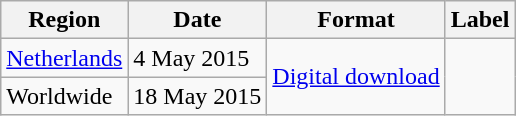<table class=wikitable>
<tr>
<th>Region</th>
<th>Date</th>
<th>Format</th>
<th>Label</th>
</tr>
<tr>
<td><a href='#'>Netherlands</a></td>
<td>4 May 2015</td>
<td rowspan="2"><a href='#'>Digital download</a></td>
<td rowspan="2"></td>
</tr>
<tr>
<td>Worldwide</td>
<td>18 May 2015</td>
</tr>
</table>
